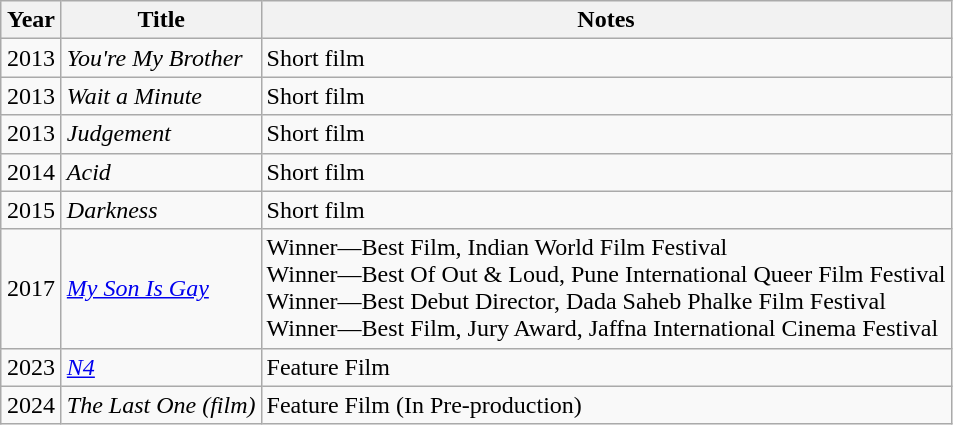<table class="wikitable sortable">
<tr>
<th rowspan=2 width="33">Year</th>
<th rowspan=2>Title</th>
<th rowspan=2>Notes</th>
</tr>
<tr>
</tr>
<tr>
<td align="center">2013</td>
<td align="left"><em>You're My Brother</em></td>
<td>Short film</td>
</tr>
<tr>
<td align="center">2013</td>
<td align="left"><em>Wait a Minute</em></td>
<td>Short film</td>
</tr>
<tr>
<td align="center">2013</td>
<td align="left"><em>Judgement</em></td>
<td>Short film</td>
</tr>
<tr>
<td align="center">2014</td>
<td align="left"><em>Acid</em></td>
<td>Short film</td>
</tr>
<tr>
<td align="center">2015</td>
<td align="left"><em>Darkness</em></td>
<td>Short film</td>
</tr>
<tr>
<td align="center">2017</td>
<td align="left"><em><a href='#'>My Son Is Gay</a></em></td>
<td>Winner—Best Film, Indian World Film Festival<br>Winner—Best Of Out & Loud, Pune International Queer Film Festival<br>Winner—Best Debut Director, Dada Saheb Phalke Film Festival<br>Winner—Best Film, Jury Award, Jaffna International Cinema Festival</td>
</tr>
<tr>
<td align="center">2023</td>
<td align="left"><em><a href='#'>N4</a></em></td>
<td>Feature Film</td>
</tr>
<tr>
<td align="center">2024</td>
<td align="left"><em>The Last One (film)</em></td>
<td>Feature Film (In Pre-production)</td>
</tr>
</table>
